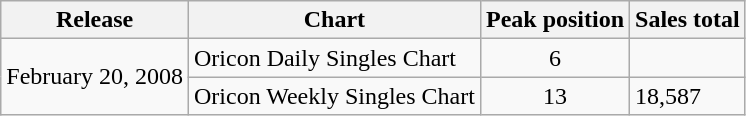<table class="wikitable">
<tr>
<th>Release</th>
<th>Chart</th>
<th>Peak position</th>
<th>Sales total</th>
</tr>
<tr>
<td rowspan="4">February 20, 2008</td>
<td>Oricon Daily Singles Chart</td>
<td align="center">6</td>
<td></td>
</tr>
<tr>
<td>Oricon Weekly Singles Chart</td>
<td align="center">13</td>
<td>18,587</td>
</tr>
</table>
